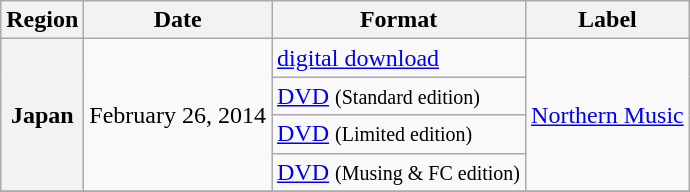<table class="wikitable sortable plainrowheaders">
<tr>
<th scope="col">Region</th>
<th scope="col">Date</th>
<th scope="col">Format</th>
<th scope="col">Label</th>
</tr>
<tr>
<th rowspan="4">Japan</th>
<td rowspan="4">February 26, 2014</td>
<td><a href='#'>digital download</a></td>
<td rowspan="4"><a href='#'>Northern Music</a></td>
</tr>
<tr>
<td><a href='#'>DVD</a> <small>(Standard edition)</small></td>
</tr>
<tr>
<td><a href='#'>DVD</a> <small>(Limited edition)</small></td>
</tr>
<tr>
<td><a href='#'>DVD</a> <small>(Musing & FC edition)</small></td>
</tr>
<tr>
</tr>
</table>
